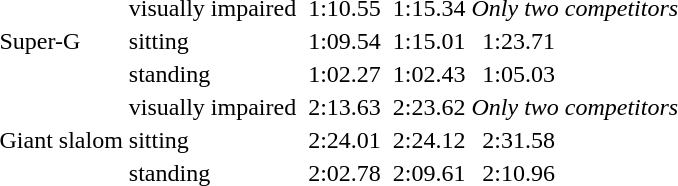<table>
<tr>
<td rowspan=3>Super-G<br></td>
<td>visually impaired</td>
<td></td>
<td>1:10.55</td>
<td></td>
<td>1:15.34</td>
<td colspan=2 align=center><em>Only two competitors</em></td>
</tr>
<tr>
<td>sitting</td>
<td></td>
<td>1:09.54</td>
<td></td>
<td>1:15.01</td>
<td></td>
<td>1:23.71</td>
</tr>
<tr>
<td>standing</td>
<td></td>
<td>1:02.27</td>
<td></td>
<td>1:02.43</td>
<td></td>
<td>1:05.03</td>
</tr>
<tr>
<td rowspan=3>Giant slalom<br></td>
<td>visually impaired</td>
<td></td>
<td>2:13.63</td>
<td></td>
<td>2:23.62</td>
<td colspan=2 align=center><em>Only two competitors</em></td>
</tr>
<tr>
<td>sitting</td>
<td></td>
<td>2:24.01</td>
<td></td>
<td>2:24.12</td>
<td></td>
<td>2:31.58</td>
</tr>
<tr>
<td>standing</td>
<td></td>
<td>2:02.78</td>
<td></td>
<td>2:09.61</td>
<td></td>
<td>2:10.96</td>
</tr>
</table>
